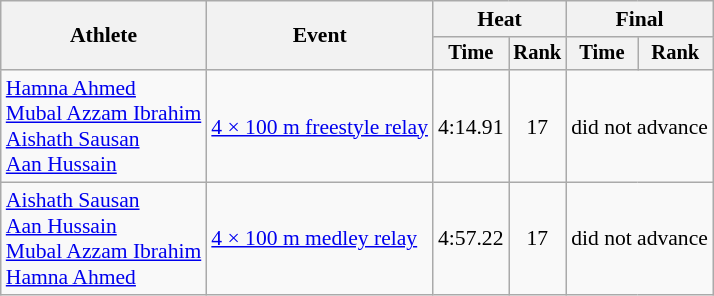<table class=wikitable style=font-size:90%>
<tr>
<th rowspan=2>Athlete</th>
<th rowspan=2>Event</th>
<th colspan=2>Heat</th>
<th colspan=2>Final</th>
</tr>
<tr style=font-size:95%>
<th>Time</th>
<th>Rank</th>
<th>Time</th>
<th>Rank</th>
</tr>
<tr align=center>
<td align=left><a href='#'>Hamna Ahmed</a><br><a href='#'>Mubal Azzam Ibrahim</a><br><a href='#'>Aishath Sausan</a><br><a href='#'>Aan Hussain</a></td>
<td align=left><a href='#'>4 × 100 m freestyle relay</a></td>
<td>4:14.91</td>
<td>17</td>
<td colspan=2>did not advance</td>
</tr>
<tr align=center>
<td align=left><a href='#'>Aishath Sausan</a><br><a href='#'>Aan Hussain</a><br><a href='#'>Mubal Azzam Ibrahim</a><br><a href='#'>Hamna Ahmed</a></td>
<td align=left><a href='#'>4 × 100 m medley relay</a></td>
<td>4:57.22</td>
<td>17</td>
<td colspan=2>did not advance</td>
</tr>
</table>
